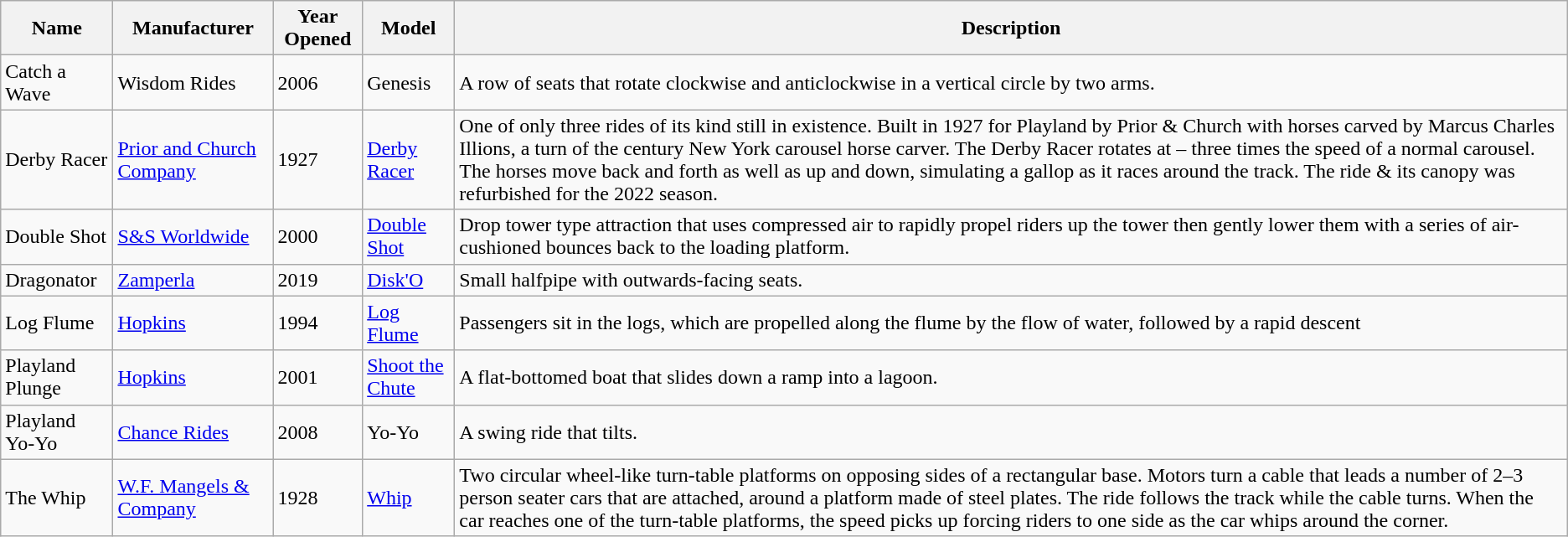<table class="wikitable sortable">
<tr>
<th>Name</th>
<th>Manufacturer</th>
<th>Year Opened</th>
<th>Model</th>
<th>Description</th>
</tr>
<tr>
<td>Catch a Wave</td>
<td>Wisdom Rides</td>
<td>2006</td>
<td>Genesis</td>
<td>A row of seats that rotate clockwise and anticlockwise in a vertical circle by two arms.</td>
</tr>
<tr>
<td>Derby Racer</td>
<td><a href='#'>Prior and Church Company</a></td>
<td>1927</td>
<td><a href='#'>Derby Racer</a></td>
<td>One of only three rides of its kind still in existence. Built in 1927 for Playland by Prior & Church with horses carved by Marcus Charles Illions, a turn of the century New York carousel horse carver. The Derby Racer rotates at  – three times the speed of a normal carousel. The horses move back and forth as well as up and down, simulating a gallop as it races around the track. The ride & its canopy was refurbished for the 2022 season.</td>
</tr>
<tr>
<td>Double Shot</td>
<td><a href='#'>S&S Worldwide</a></td>
<td>2000</td>
<td><a href='#'>Double Shot</a></td>
<td>Drop tower type attraction that uses compressed air to rapidly propel riders up the tower then gently lower them with a series of air-cushioned bounces back to the loading platform.</td>
</tr>
<tr>
<td>Dragonator</td>
<td><a href='#'>Zamperla</a></td>
<td>2019</td>
<td><a href='#'>Disk'O</a></td>
<td>Small halfpipe with outwards-facing seats.</td>
</tr>
<tr>
<td>Log Flume</td>
<td><a href='#'>Hopkins</a></td>
<td>1994</td>
<td><a href='#'>Log Flume</a></td>
<td>Passengers sit in the logs, which are propelled along the flume by the flow of water, followed by a rapid descent</td>
</tr>
<tr>
<td>Playland Plunge</td>
<td><a href='#'>Hopkins</a></td>
<td>2001</td>
<td><a href='#'>Shoot the Chute</a></td>
<td>A flat-bottomed boat that slides down a ramp into a lagoon.</td>
</tr>
<tr>
<td>Playland Yo-Yo</td>
<td><a href='#'>Chance Rides</a></td>
<td>2008</td>
<td>Yo-Yo</td>
<td>A swing ride that tilts.</td>
</tr>
<tr>
<td>The Whip</td>
<td><a href='#'>W.F. Mangels & Company</a></td>
<td>1928</td>
<td><a href='#'>Whip</a></td>
<td>Two circular wheel-like turn-table platforms on opposing sides of a rectangular base. Motors turn a cable that leads a number of 2–3 person seater cars that are attached, around a platform made of steel plates. The ride follows the track while the cable turns. When the car reaches one of the turn-table platforms, the speed picks up forcing riders to one side as the car whips around the corner.</td>
</tr>
</table>
